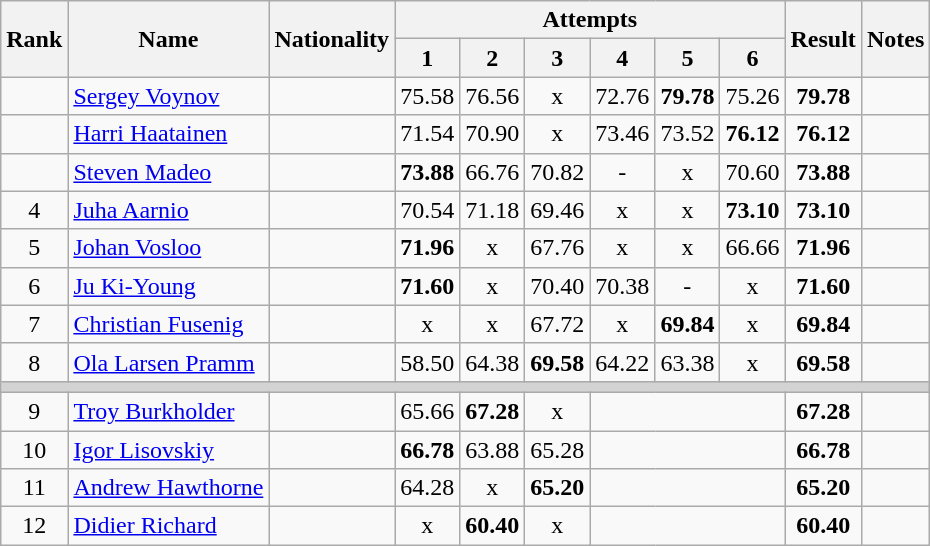<table class="wikitable sortable" style="text-align:center">
<tr>
<th rowspan=2>Rank</th>
<th rowspan=2>Name</th>
<th rowspan=2>Nationality</th>
<th colspan=6>Attempts</th>
<th rowspan=2>Result</th>
<th rowspan=2>Notes</th>
</tr>
<tr>
<th>1</th>
<th>2</th>
<th>3</th>
<th>4</th>
<th>5</th>
<th>6</th>
</tr>
<tr>
<td></td>
<td align=left><a href='#'>Sergey Voynov</a></td>
<td align=left></td>
<td>75.58</td>
<td>76.56</td>
<td>x</td>
<td>72.76</td>
<td><strong>79.78</strong></td>
<td>75.26</td>
<td><strong>79.78</strong></td>
<td></td>
</tr>
<tr>
<td></td>
<td align=left><a href='#'>Harri Haatainen</a></td>
<td align=left></td>
<td>71.54</td>
<td>70.90</td>
<td>x</td>
<td>73.46</td>
<td>73.52</td>
<td><strong>76.12</strong></td>
<td><strong>76.12</strong></td>
<td></td>
</tr>
<tr>
<td></td>
<td align=left><a href='#'>Steven Madeo</a></td>
<td align=left></td>
<td><strong>73.88</strong></td>
<td>66.76</td>
<td>70.82</td>
<td>-</td>
<td>x</td>
<td>70.60</td>
<td><strong>73.88</strong></td>
<td></td>
</tr>
<tr>
<td>4</td>
<td align=left><a href='#'>Juha Aarnio</a></td>
<td align=left></td>
<td>70.54</td>
<td>71.18</td>
<td>69.46</td>
<td>x</td>
<td>x</td>
<td><strong>73.10</strong></td>
<td><strong>73.10</strong></td>
<td></td>
</tr>
<tr>
<td>5</td>
<td align=left><a href='#'>Johan Vosloo</a></td>
<td align=left></td>
<td><strong>71.96</strong></td>
<td>x</td>
<td>67.76</td>
<td>x</td>
<td>x</td>
<td>66.66</td>
<td><strong>71.96</strong></td>
<td></td>
</tr>
<tr>
<td>6</td>
<td align=left><a href='#'>Ju Ki-Young</a></td>
<td align=left></td>
<td><strong>71.60</strong></td>
<td>x</td>
<td>70.40</td>
<td>70.38</td>
<td>-</td>
<td>x</td>
<td><strong>71.60</strong></td>
<td></td>
</tr>
<tr>
<td>7</td>
<td align=left><a href='#'>Christian Fusenig</a></td>
<td align=left></td>
<td>x</td>
<td>x</td>
<td>67.72</td>
<td>x</td>
<td><strong>69.84</strong></td>
<td>x</td>
<td><strong>69.84</strong></td>
<td></td>
</tr>
<tr>
<td>8</td>
<td align=left><a href='#'>Ola Larsen Pramm</a></td>
<td align=left></td>
<td>58.50</td>
<td>64.38</td>
<td><strong>69.58</strong></td>
<td>64.22</td>
<td>63.38</td>
<td>x</td>
<td><strong>69.58</strong></td>
<td></td>
</tr>
<tr>
<td colspan=11 bgcolor=lightgray></td>
</tr>
<tr>
<td>9</td>
<td align=left><a href='#'>Troy Burkholder</a></td>
<td align=left></td>
<td>65.66</td>
<td><strong>67.28</strong></td>
<td>x</td>
<td colspan=3></td>
<td><strong>67.28</strong></td>
<td></td>
</tr>
<tr>
<td>10</td>
<td align=left><a href='#'>Igor Lisovskiy</a></td>
<td align=left></td>
<td><strong>66.78</strong></td>
<td>63.88</td>
<td>65.28</td>
<td colspan=3></td>
<td><strong>66.78</strong></td>
<td></td>
</tr>
<tr>
<td>11</td>
<td align=left><a href='#'>Andrew Hawthorne</a></td>
<td align=left></td>
<td>64.28</td>
<td>x</td>
<td><strong>65.20</strong></td>
<td colspan=3></td>
<td><strong>65.20</strong></td>
<td></td>
</tr>
<tr>
<td>12</td>
<td align=left><a href='#'>Didier Richard</a></td>
<td align=left></td>
<td>x</td>
<td><strong>60.40</strong></td>
<td>x</td>
<td colspan=3></td>
<td><strong>60.40</strong></td>
<td></td>
</tr>
</table>
